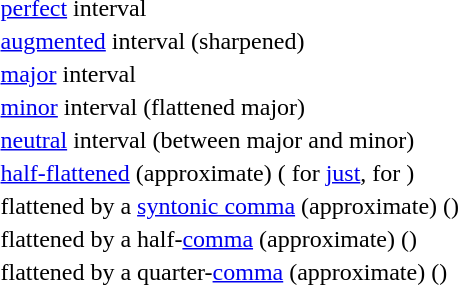<table>
<tr>
<td></td>
<td><a href='#'>perfect</a> interval</td>
</tr>
<tr>
<td></td>
<td><a href='#'>augmented</a> interval (sharpened)</td>
</tr>
<tr>
<td></td>
<td><a href='#'>major</a> interval</td>
</tr>
<tr>
<td></td>
<td><a href='#'>minor</a> interval (flattened major)</td>
</tr>
<tr>
<td></td>
<td><a href='#'>neutral</a> interval (between major and minor)</td>
</tr>
<tr>
<td></td>
<td><a href='#'>half-flattened</a> (approximate) ( for <a href='#'>just</a>,  for <a href='#'></a>)</td>
</tr>
<tr>
<td></td>
<td>flattened by a <a href='#'>syntonic comma</a> (approximate) ()</td>
</tr>
<tr>
<td></td>
<td>flattened by a half-<a href='#'>comma</a> (approximate) ()</td>
</tr>
<tr>
<td></td>
<td>flattened by a quarter-<a href='#'>comma</a> (approximate) ()</td>
</tr>
</table>
